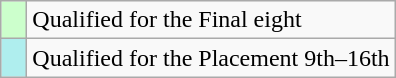<table class="wikitable" style="text-align: left;">
<tr>
<td width=10px bgcolor=#ccffcc></td>
<td>Qualified for the Final eight</td>
</tr>
<tr>
<td width=10px bgcolor=#afeeee></td>
<td>Qualified for the Placement 9th–16th</td>
</tr>
</table>
